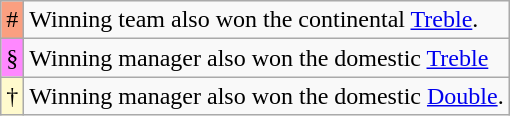<table class="wikitable">
<tr>
<td align=center style="background-color:#fa9f80">#</td>
<td>Winning team also won the continental <a href='#'>Treble</a>.</td>
</tr>
<tr>
<td align=center style="background-color:#ff88ff">§</td>
<td>Winning manager also won the domestic <a href='#'>Treble</a></td>
</tr>
<tr>
<td style="background-color:#FFFACD">†</td>
<td>Winning manager also won the domestic <a href='#'>Double</a>.</td>
</tr>
</table>
